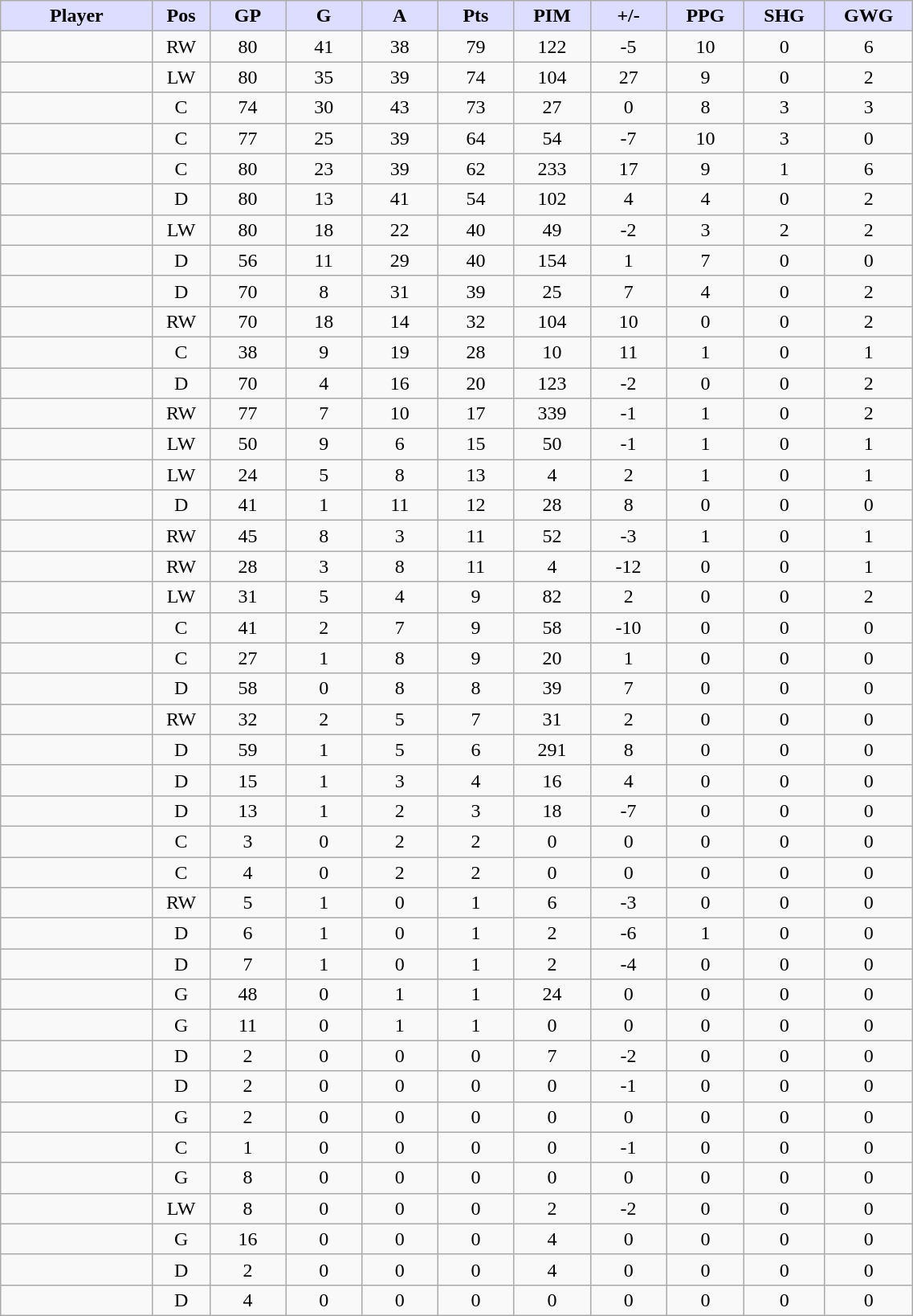<table style="width:60%;" class="wikitable sortable">
<tr style="text-align:center;">
<th style="background:#ddf; width:10%;">Player</th>
<th style="background:#ddf; width:3%;" title="Position">Pos</th>
<th style="background:#ddf; width:5%;" title="Games played">GP</th>
<th style="background:#ddf; width:5%;" title="Goals">G</th>
<th style="background:#ddf; width:5%;" title="Assists">A</th>
<th style="background:#ddf; width:5%;" title="Points">Pts</th>
<th style="background:#ddf; width:5%;" title="Penalties in Minutes">PIM</th>
<th style="background:#ddf; width:5%;" title="Plus/minus">+/-</th>
<th style="background:#ddf; width:5%;" title="Power Play Goals">PPG</th>
<th style="background:#ddf; width:5%;" title="Short-handed Goals">SHG</th>
<th style="background:#ddf; width:5%;" title="Game-winning Goals">GWG</th>
</tr>
<tr style="text-align:center;">
<td style="text-align:right;"></td>
<td>RW</td>
<td>80</td>
<td>41</td>
<td>38</td>
<td>79</td>
<td>122</td>
<td>-5</td>
<td>10</td>
<td>0</td>
<td>6</td>
</tr>
<tr style="text-align:center;">
<td style="text-align:right;"></td>
<td>LW</td>
<td>80</td>
<td>35</td>
<td>39</td>
<td>74</td>
<td>104</td>
<td>27</td>
<td>9</td>
<td>0</td>
<td>2</td>
</tr>
<tr style="text-align:center;">
<td style="text-align:right;"></td>
<td>C</td>
<td>74</td>
<td>30</td>
<td>43</td>
<td>73</td>
<td>27</td>
<td>0</td>
<td>8</td>
<td>3</td>
<td>3</td>
</tr>
<tr style="text-align:center;">
<td style="text-align:right;"></td>
<td>C</td>
<td>77</td>
<td>25</td>
<td>39</td>
<td>64</td>
<td>54</td>
<td>-7</td>
<td>10</td>
<td>3</td>
<td>0</td>
</tr>
<tr style="text-align:center;">
<td style="text-align:right;"></td>
<td>C</td>
<td>80</td>
<td>23</td>
<td>39</td>
<td>62</td>
<td>233</td>
<td>17</td>
<td>9</td>
<td>1</td>
<td>6</td>
</tr>
<tr style="text-align:center;">
<td style="text-align:right;"></td>
<td>D</td>
<td>80</td>
<td>13</td>
<td>41</td>
<td>54</td>
<td>102</td>
<td>4</td>
<td>4</td>
<td>0</td>
<td>2</td>
</tr>
<tr style="text-align:center;">
<td style="text-align:right;"></td>
<td>LW</td>
<td>80</td>
<td>18</td>
<td>22</td>
<td>40</td>
<td>49</td>
<td>-2</td>
<td>3</td>
<td>2</td>
<td>2</td>
</tr>
<tr style="text-align:center;">
<td style="text-align:right;"></td>
<td>D</td>
<td>56</td>
<td>11</td>
<td>29</td>
<td>40</td>
<td>154</td>
<td>1</td>
<td>7</td>
<td>0</td>
<td>0</td>
</tr>
<tr style="text-align:center;">
<td style="text-align:right;"></td>
<td>D</td>
<td>70</td>
<td>8</td>
<td>31</td>
<td>39</td>
<td>25</td>
<td>7</td>
<td>4</td>
<td>0</td>
<td>2</td>
</tr>
<tr style="text-align:center;">
<td style="text-align:right;"></td>
<td>RW</td>
<td>70</td>
<td>18</td>
<td>14</td>
<td>32</td>
<td>104</td>
<td>10</td>
<td>0</td>
<td>0</td>
<td>2</td>
</tr>
<tr style="text-align:center;">
<td style="text-align:right;"></td>
<td>C</td>
<td>38</td>
<td>9</td>
<td>19</td>
<td>28</td>
<td>10</td>
<td>11</td>
<td>1</td>
<td>0</td>
<td>1</td>
</tr>
<tr style="text-align:center;">
<td style="text-align:right;"></td>
<td>D</td>
<td>70</td>
<td>4</td>
<td>16</td>
<td>20</td>
<td>123</td>
<td>-2</td>
<td>0</td>
<td>0</td>
<td>2</td>
</tr>
<tr style="text-align:center;">
<td style="text-align:right;"></td>
<td>RW</td>
<td>77</td>
<td>7</td>
<td>10</td>
<td>17</td>
<td>339</td>
<td>-1</td>
<td>1</td>
<td>0</td>
<td>2</td>
</tr>
<tr style="text-align:center;">
<td style="text-align:right;"></td>
<td>LW</td>
<td>50</td>
<td>9</td>
<td>6</td>
<td>15</td>
<td>50</td>
<td>-1</td>
<td>1</td>
<td>0</td>
<td>1</td>
</tr>
<tr style="text-align:center;">
<td style="text-align:right;"></td>
<td>LW</td>
<td>24</td>
<td>5</td>
<td>8</td>
<td>13</td>
<td>4</td>
<td>2</td>
<td>1</td>
<td>0</td>
<td>1</td>
</tr>
<tr style="text-align:center;">
<td style="text-align:right;"></td>
<td>D</td>
<td>41</td>
<td>1</td>
<td>11</td>
<td>12</td>
<td>28</td>
<td>8</td>
<td>0</td>
<td>0</td>
<td>0</td>
</tr>
<tr style="text-align:center;">
<td style="text-align:right;"></td>
<td>RW</td>
<td>45</td>
<td>8</td>
<td>3</td>
<td>11</td>
<td>52</td>
<td>-3</td>
<td>1</td>
<td>0</td>
<td>1</td>
</tr>
<tr style="text-align:center;">
<td style="text-align:right;"></td>
<td>RW</td>
<td>28</td>
<td>3</td>
<td>8</td>
<td>11</td>
<td>4</td>
<td>-12</td>
<td>0</td>
<td>0</td>
<td>1</td>
</tr>
<tr style="text-align:center;">
<td style="text-align:right;"></td>
<td>LW</td>
<td>31</td>
<td>5</td>
<td>4</td>
<td>9</td>
<td>82</td>
<td>2</td>
<td>0</td>
<td>0</td>
<td>2</td>
</tr>
<tr style="text-align:center;">
<td style="text-align:right;"></td>
<td>C</td>
<td>41</td>
<td>2</td>
<td>7</td>
<td>9</td>
<td>58</td>
<td>-10</td>
<td>0</td>
<td>0</td>
<td>0</td>
</tr>
<tr style="text-align:center;">
<td style="text-align:right;"></td>
<td>C</td>
<td>27</td>
<td>1</td>
<td>8</td>
<td>9</td>
<td>20</td>
<td>1</td>
<td>0</td>
<td>0</td>
<td>0</td>
</tr>
<tr style="text-align:center;">
<td style="text-align:right;"></td>
<td>D</td>
<td>58</td>
<td>0</td>
<td>8</td>
<td>8</td>
<td>39</td>
<td>7</td>
<td>0</td>
<td>0</td>
<td>0</td>
</tr>
<tr style="text-align:center;">
<td style="text-align:right;"></td>
<td>RW</td>
<td>32</td>
<td>2</td>
<td>5</td>
<td>7</td>
<td>31</td>
<td>2</td>
<td>0</td>
<td>0</td>
<td>0</td>
</tr>
<tr style="text-align:center;">
<td style="text-align:right;"></td>
<td>D</td>
<td>59</td>
<td>1</td>
<td>5</td>
<td>6</td>
<td>291</td>
<td>8</td>
<td>0</td>
<td>0</td>
<td>0</td>
</tr>
<tr style="text-align:center;">
<td style="text-align:right;"></td>
<td>D</td>
<td>15</td>
<td>1</td>
<td>3</td>
<td>4</td>
<td>16</td>
<td>4</td>
<td>0</td>
<td>0</td>
<td>0</td>
</tr>
<tr style="text-align:center;">
<td style="text-align:right;"></td>
<td>D</td>
<td>13</td>
<td>1</td>
<td>2</td>
<td>3</td>
<td>18</td>
<td>-7</td>
<td>0</td>
<td>0</td>
<td>0</td>
</tr>
<tr style="text-align:center;">
<td style="text-align:right;"></td>
<td>C</td>
<td>3</td>
<td>0</td>
<td>2</td>
<td>2</td>
<td>0</td>
<td>0</td>
<td>0</td>
<td>0</td>
<td>0</td>
</tr>
<tr style="text-align:center;">
<td style="text-align:right;"></td>
<td>C</td>
<td>4</td>
<td>0</td>
<td>2</td>
<td>2</td>
<td>0</td>
<td>0</td>
<td>0</td>
<td>0</td>
<td>0</td>
</tr>
<tr style="text-align:center;">
<td style="text-align:right;"></td>
<td>RW</td>
<td>5</td>
<td>1</td>
<td>0</td>
<td>1</td>
<td>6</td>
<td>-3</td>
<td>0</td>
<td>0</td>
<td>0</td>
</tr>
<tr style="text-align:center;">
<td style="text-align:right;"></td>
<td>D</td>
<td>6</td>
<td>1</td>
<td>0</td>
<td>1</td>
<td>2</td>
<td>-6</td>
<td>1</td>
<td>0</td>
<td>0</td>
</tr>
<tr style="text-align:center;">
<td style="text-align:right;"></td>
<td>D</td>
<td>7</td>
<td>1</td>
<td>0</td>
<td>1</td>
<td>2</td>
<td>-4</td>
<td>0</td>
<td>0</td>
<td>0</td>
</tr>
<tr style="text-align:center;">
<td style="text-align:right;"></td>
<td>G</td>
<td>48</td>
<td>0</td>
<td>1</td>
<td>1</td>
<td>24</td>
<td>0</td>
<td>0</td>
<td>0</td>
<td>0</td>
</tr>
<tr style="text-align:center;">
<td style="text-align:right;"></td>
<td>G</td>
<td>11</td>
<td>0</td>
<td>1</td>
<td>1</td>
<td>0</td>
<td>0</td>
<td>0</td>
<td>0</td>
<td>0</td>
</tr>
<tr style="text-align:center;">
<td style="text-align:right;"></td>
<td>D</td>
<td>2</td>
<td>0</td>
<td>0</td>
<td>0</td>
<td>7</td>
<td>-2</td>
<td>0</td>
<td>0</td>
<td>0</td>
</tr>
<tr style="text-align:center;">
<td style="text-align:right;"></td>
<td>D</td>
<td>2</td>
<td>0</td>
<td>0</td>
<td>0</td>
<td>0</td>
<td>-1</td>
<td>0</td>
<td>0</td>
<td>0</td>
</tr>
<tr style="text-align:center;">
<td style="text-align:right;"></td>
<td>G</td>
<td>2</td>
<td>0</td>
<td>0</td>
<td>0</td>
<td>0</td>
<td>0</td>
<td>0</td>
<td>0</td>
<td>0</td>
</tr>
<tr style="text-align:center;">
<td style="text-align:right;"></td>
<td>C</td>
<td>1</td>
<td>0</td>
<td>0</td>
<td>0</td>
<td>0</td>
<td>-1</td>
<td>0</td>
<td>0</td>
<td>0</td>
</tr>
<tr style="text-align:center;">
<td style="text-align:right;"></td>
<td>G</td>
<td>8</td>
<td>0</td>
<td>0</td>
<td>0</td>
<td>0</td>
<td>0</td>
<td>0</td>
<td>0</td>
<td>0</td>
</tr>
<tr style="text-align:center;">
<td style="text-align:right;"></td>
<td>LW</td>
<td>8</td>
<td>0</td>
<td>0</td>
<td>0</td>
<td>2</td>
<td>-2</td>
<td>0</td>
<td>0</td>
<td>0</td>
</tr>
<tr style="text-align:center;">
<td style="text-align:right;"></td>
<td>G</td>
<td>16</td>
<td>0</td>
<td>0</td>
<td>0</td>
<td>4</td>
<td>0</td>
<td>0</td>
<td>0</td>
<td>0</td>
</tr>
<tr style="text-align:center;">
<td style="text-align:right;"></td>
<td>D</td>
<td>2</td>
<td>0</td>
<td>0</td>
<td>0</td>
<td>4</td>
<td>0</td>
<td>0</td>
<td>0</td>
<td>0</td>
</tr>
<tr style="text-align:center;">
<td style="text-align:right;"></td>
<td>D</td>
<td>4</td>
<td>0</td>
<td>0</td>
<td>0</td>
<td>0</td>
<td>0</td>
<td>0</td>
<td>0</td>
<td>0</td>
</tr>
</table>
